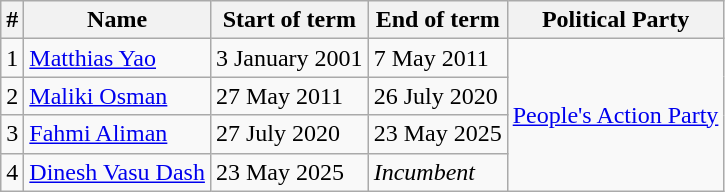<table class="wikitable sortable">
<tr>
<th>#</th>
<th>Name</th>
<th>Start of term</th>
<th>End of term</th>
<th>Political Party</th>
</tr>
<tr>
<td>1</td>
<td><a href='#'>Matthias Yao</a></td>
<td>3 January 2001</td>
<td>7 May 2011</td>
<td rowspan="4"><a href='#'>People's Action Party</a></td>
</tr>
<tr>
<td>2</td>
<td><a href='#'>Maliki Osman</a></td>
<td>27 May 2011</td>
<td>26 July 2020</td>
</tr>
<tr>
<td>3</td>
<td><a href='#'>Fahmi Aliman</a></td>
<td>27 July 2020</td>
<td>23 May 2025</td>
</tr>
<tr>
<td>4</td>
<td><a href='#'>Dinesh Vasu Dash</a></td>
<td>23 May 2025</td>
<td><em>Incumbent</em></td>
</tr>
</table>
